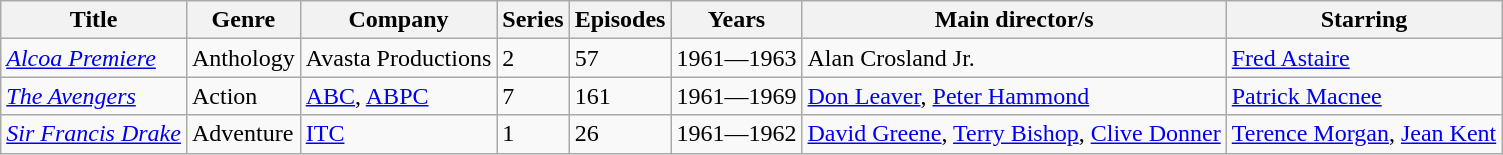<table class="wikitable unsortable">
<tr>
<th>Title</th>
<th>Genre</th>
<th>Company</th>
<th>Series</th>
<th>Episodes</th>
<th>Years</th>
<th>Main director/s</th>
<th>Starring</th>
</tr>
<tr>
<td><em><a href='#'>Alcoa Premiere</a></em></td>
<td>Anthology</td>
<td>Avasta Productions</td>
<td>2</td>
<td>57</td>
<td>1961—1963</td>
<td>Alan Crosland Jr.</td>
<td><a href='#'>Fred Astaire</a></td>
</tr>
<tr>
<td><em><a href='#'>The Avengers</a></em> </td>
<td>Action</td>
<td><a href='#'>ABC</a>, <a href='#'>ABPC</a></td>
<td>7</td>
<td>161</td>
<td>1961—1969</td>
<td><a href='#'>Don Leaver</a>, <a href='#'>Peter Hammond</a></td>
<td><a href='#'>Patrick Macnee</a></td>
</tr>
<tr>
<td><em><a href='#'>Sir Francis Drake</a></em></td>
<td>Adventure</td>
<td><a href='#'>ITC</a></td>
<td>1</td>
<td>26</td>
<td>1961—1962</td>
<td><a href='#'>David Greene</a>, <a href='#'>Terry Bishop</a>, <a href='#'>Clive Donner</a></td>
<td><a href='#'>Terence Morgan</a>, <a href='#'>Jean Kent</a></td>
</tr>
</table>
